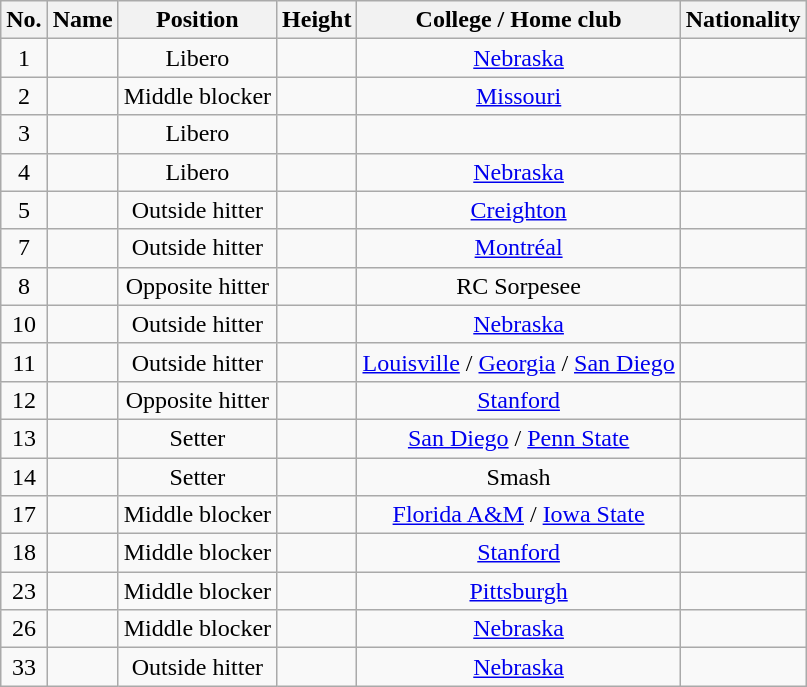<table class="wikitable sortable" style="font-size:100%; text-align:center;">
<tr>
<th>No.</th>
<th>Name</th>
<th>Position</th>
<th>Height</th>
<th>College / Home club</th>
<th>Nationality</th>
</tr>
<tr>
<td>1</td>
<td></td>
<td>Libero</td>
<td></td>
<td><a href='#'>Nebraska</a></td>
<td></td>
</tr>
<tr>
<td>2</td>
<td></td>
<td>Middle blocker</td>
<td></td>
<td><a href='#'>Missouri</a></td>
<td></td>
</tr>
<tr>
<td>3</td>
<td></td>
<td>Libero</td>
<td></td>
<td></td>
<td></td>
</tr>
<tr>
<td>4</td>
<td></td>
<td>Libero</td>
<td></td>
<td><a href='#'>Nebraska</a></td>
<td></td>
</tr>
<tr>
<td>5</td>
<td></td>
<td>Outside hitter</td>
<td></td>
<td><a href='#'>Creighton</a></td>
<td></td>
</tr>
<tr>
<td>7</td>
<td></td>
<td>Outside hitter</td>
<td></td>
<td><a href='#'>Montréal</a></td>
<td></td>
</tr>
<tr>
<td>8</td>
<td></td>
<td>Opposite hitter</td>
<td></td>
<td>RC Sorpesee</td>
<td></td>
</tr>
<tr>
<td>10</td>
<td></td>
<td>Outside hitter</td>
<td></td>
<td><a href='#'>Nebraska</a></td>
<td></td>
</tr>
<tr>
<td>11</td>
<td></td>
<td>Outside hitter</td>
<td></td>
<td><a href='#'>Louisville</a> / <a href='#'>Georgia</a> / <a href='#'>San Diego</a></td>
<td></td>
</tr>
<tr>
<td>12</td>
<td></td>
<td>Opposite hitter</td>
<td></td>
<td><a href='#'>Stanford</a></td>
<td></td>
</tr>
<tr>
<td>13</td>
<td></td>
<td>Setter</td>
<td></td>
<td><a href='#'>San Diego</a> / <a href='#'>Penn State</a></td>
<td></td>
</tr>
<tr>
<td>14</td>
<td></td>
<td>Setter</td>
<td></td>
<td>Smash</td>
<td></td>
</tr>
<tr>
<td>17</td>
<td></td>
<td>Middle blocker</td>
<td></td>
<td><a href='#'>Florida A&M</a> / <a href='#'>Iowa State</a></td>
<td></td>
</tr>
<tr>
<td>18</td>
<td></td>
<td>Middle blocker</td>
<td></td>
<td><a href='#'>Stanford</a></td>
<td></td>
</tr>
<tr>
<td>23</td>
<td></td>
<td>Middle blocker</td>
<td></td>
<td><a href='#'>Pittsburgh</a></td>
<td></td>
</tr>
<tr>
<td>26</td>
<td></td>
<td>Middle blocker</td>
<td></td>
<td><a href='#'>Nebraska</a></td>
<td></td>
</tr>
<tr>
<td>33</td>
<td></td>
<td>Outside hitter</td>
<td></td>
<td><a href='#'>Nebraska</a></td>
<td></td>
</tr>
</table>
